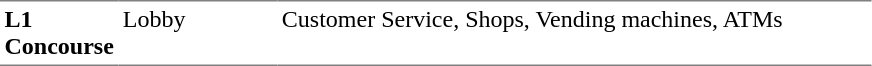<table table border=0 cellspacing=0 cellpadding=3>
<tr>
<td style="border-bottom:solid 1px gray; border-top:solid 1px gray;" valign=top width=50><strong>L1<br>Concourse</strong></td>
<td style="border-bottom:solid 1px gray; border-top:solid 1px gray;" valign=top width=100>Lobby</td>
<td style="border-bottom:solid 1px gray; border-top:solid 1px gray;" valign=top width=390>Customer Service, Shops, Vending machines, ATMs</td>
</tr>
</table>
